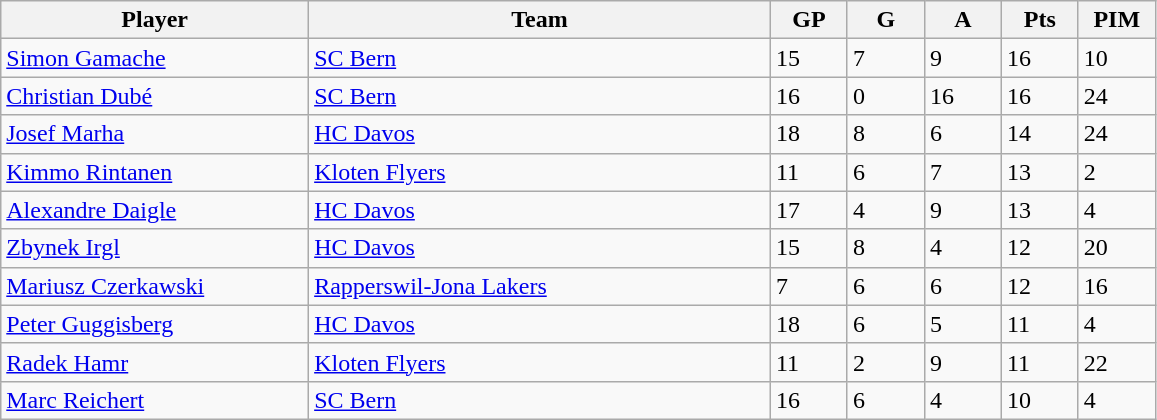<table class="wikitable">
<tr>
<th bgcolor="#DDDDFF" width="20%">Player</th>
<th bgcolor="#DDDDFF" width="30%">Team</th>
<th bgcolor="#DDDDFF" width="5%">GP</th>
<th bgcolor="#DDDDFF" width="5%">G</th>
<th bgcolor="#DDDDFF" width="5%">A</th>
<th bgcolor="#DDDDFF" width="5%">Pts</th>
<th bgcolor="#DDDDFF" width="5%">PIM</th>
</tr>
<tr>
<td><a href='#'>Simon Gamache</a></td>
<td><a href='#'>SC Bern</a></td>
<td>15</td>
<td>7</td>
<td>9</td>
<td>16</td>
<td>10</td>
</tr>
<tr>
<td><a href='#'>Christian Dubé</a></td>
<td><a href='#'>SC Bern</a></td>
<td>16</td>
<td>0</td>
<td>16</td>
<td>16</td>
<td>24</td>
</tr>
<tr>
<td><a href='#'>Josef Marha</a></td>
<td><a href='#'>HC Davos</a></td>
<td>18</td>
<td>8</td>
<td>6</td>
<td>14</td>
<td>24</td>
</tr>
<tr>
<td><a href='#'>Kimmo Rintanen</a></td>
<td><a href='#'>Kloten Flyers</a></td>
<td>11</td>
<td>6</td>
<td>7</td>
<td>13</td>
<td>2</td>
</tr>
<tr>
<td><a href='#'>Alexandre Daigle</a></td>
<td><a href='#'>HC Davos</a></td>
<td>17</td>
<td>4</td>
<td>9</td>
<td>13</td>
<td>4</td>
</tr>
<tr>
<td><a href='#'>Zbynek Irgl</a></td>
<td><a href='#'>HC Davos</a></td>
<td>15</td>
<td>8</td>
<td>4</td>
<td>12</td>
<td>20</td>
</tr>
<tr>
<td><a href='#'>Mariusz Czerkawski</a></td>
<td><a href='#'>Rapperswil-Jona Lakers</a></td>
<td>7</td>
<td>6</td>
<td>6</td>
<td>12</td>
<td>16</td>
</tr>
<tr>
<td><a href='#'>Peter Guggisberg</a></td>
<td><a href='#'>HC Davos</a></td>
<td>18</td>
<td>6</td>
<td>5</td>
<td>11</td>
<td>4</td>
</tr>
<tr>
<td><a href='#'>Radek Hamr</a></td>
<td><a href='#'>Kloten Flyers</a></td>
<td>11</td>
<td>2</td>
<td>9</td>
<td>11</td>
<td>22</td>
</tr>
<tr>
<td><a href='#'>Marc Reichert</a></td>
<td><a href='#'>SC Bern</a></td>
<td>16</td>
<td>6</td>
<td>4</td>
<td>10</td>
<td>4</td>
</tr>
</table>
